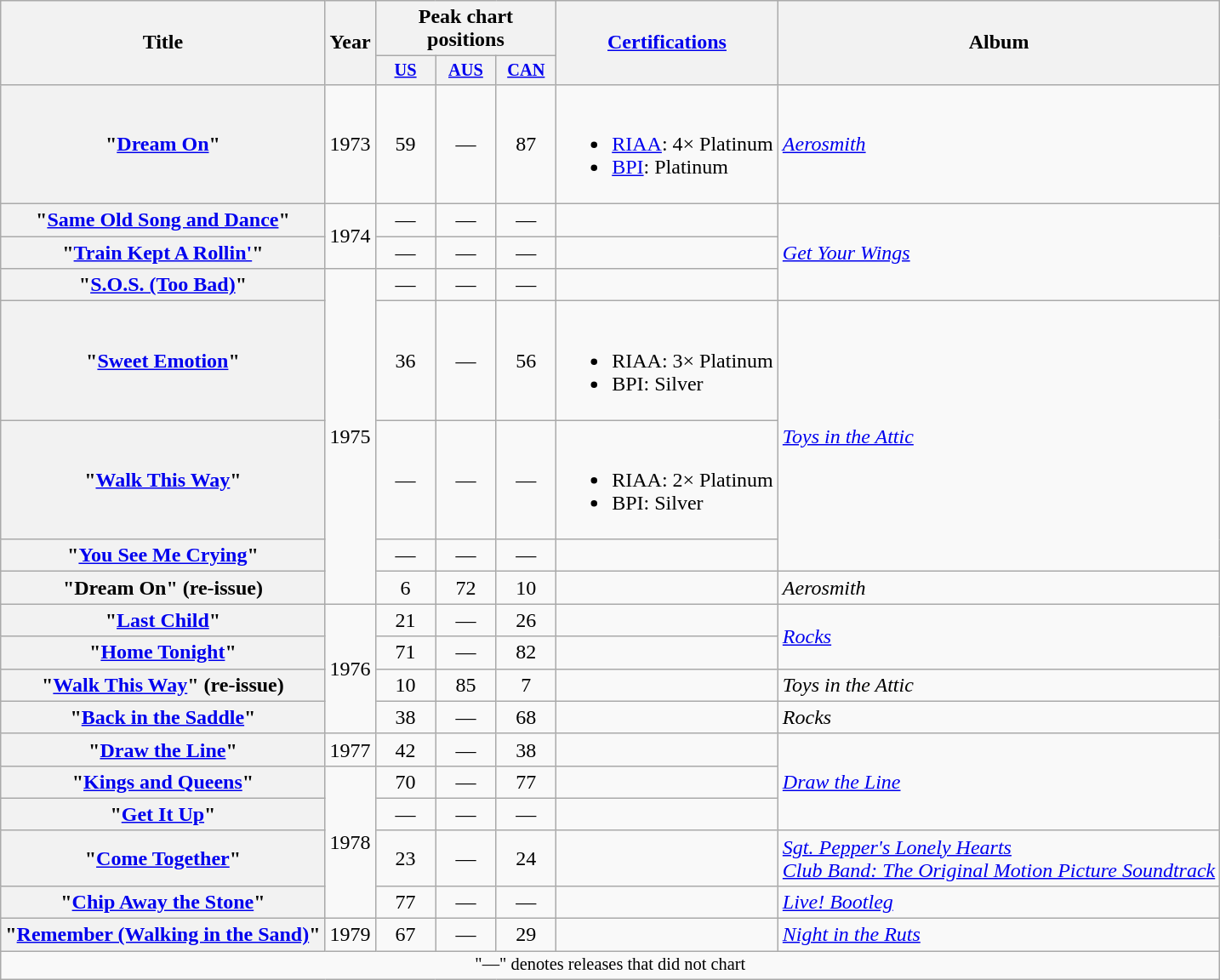<table class="wikitable plainrowheaders">
<tr>
<th rowspan="2">Title</th>
<th rowspan="2">Year</th>
<th colspan="3">Peak chart positions</th>
<th rowspan="2"><a href='#'>Certifications</a></th>
<th rowspan="2">Album</th>
</tr>
<tr>
<th style="width:3em;font-size:85%"><a href='#'>US</a><br></th>
<th style="width:3em;font-size:85%"><a href='#'>AUS</a><br></th>
<th style="width:3em;font-size:85%"><a href='#'>CAN</a><br></th>
</tr>
<tr>
<th scope="row">"<a href='#'>Dream On</a>"</th>
<td align="center">1973</td>
<td align="center">59</td>
<td align="center">—</td>
<td align="center">87</td>
<td><br><ul><li><a href='#'>RIAA</a>: 4× Platinum</li><li><a href='#'>BPI</a>: Platinum</li></ul></td>
<td><em><a href='#'>Aerosmith</a></em></td>
</tr>
<tr>
<th scope="row">"<a href='#'>Same Old Song and Dance</a>"</th>
<td align="center" rowspan="2">1974</td>
<td align="center">—</td>
<td align="center">—</td>
<td align="center">—</td>
<td></td>
<td rowspan="3"><em><a href='#'>Get Your Wings</a></em></td>
</tr>
<tr>
<th scope="row">"<a href='#'>Train Kept A Rollin'</a>"</th>
<td align="center">—</td>
<td align="center">—</td>
<td align="center">—</td>
<td></td>
</tr>
<tr>
<th scope="row">"<a href='#'>S.O.S. (Too Bad)</a>"</th>
<td align="center" rowspan="5">1975</td>
<td align="center">—</td>
<td align="center">—</td>
<td align="center">—</td>
<td></td>
</tr>
<tr>
<th scope="row">"<a href='#'>Sweet Emotion</a>"</th>
<td align="center">36</td>
<td align="center">—</td>
<td align="center">56</td>
<td><br><ul><li>RIAA: 3× Platinum</li><li>BPI: Silver</li></ul></td>
<td rowspan="3"><em><a href='#'>Toys in the Attic</a></em></td>
</tr>
<tr>
<th scope="row">"<a href='#'>Walk This Way</a>"</th>
<td align="center">—</td>
<td align="center">—</td>
<td align="center">—</td>
<td><br><ul><li>RIAA: 2× Platinum</li><li>BPI: Silver</li></ul></td>
</tr>
<tr>
<th scope="row">"<a href='#'>You See Me Crying</a>"</th>
<td align="center">—</td>
<td align="center">—</td>
<td align="center">—</td>
<td></td>
</tr>
<tr>
<th scope="row">"Dream On" (re-issue)</th>
<td align="center">6</td>
<td align="center">72</td>
<td align="center">10</td>
<td></td>
<td><em>Aerosmith</em></td>
</tr>
<tr>
<th scope="row">"<a href='#'>Last Child</a>"</th>
<td align="center" rowspan="4">1976</td>
<td align="center">21</td>
<td align="center">—</td>
<td align="center">26</td>
<td></td>
<td rowspan="2"><em><a href='#'>Rocks</a></em></td>
</tr>
<tr>
<th scope="row">"<a href='#'>Home Tonight</a>"</th>
<td align="center">71</td>
<td align="center">—</td>
<td align="center">82</td>
</tr>
<tr>
<th scope="row">"<a href='#'>Walk This Way</a>" (re-issue)</th>
<td align="center">10</td>
<td align="center">85</td>
<td align="center">7</td>
<td></td>
<td><em>Toys in the Attic</em></td>
</tr>
<tr>
<th scope="row">"<a href='#'>Back in the Saddle</a>"</th>
<td align="center">38</td>
<td align="center">—</td>
<td align="center">68</td>
<td></td>
<td><em>Rocks</em></td>
</tr>
<tr>
<th scope="row">"<a href='#'>Draw the Line</a>"</th>
<td align="center">1977</td>
<td align="center">42</td>
<td align="center">—</td>
<td align="center">38</td>
<td></td>
<td rowspan="3"><em><a href='#'>Draw the Line</a></em></td>
</tr>
<tr>
<th scope="row">"<a href='#'>Kings and Queens</a>"</th>
<td align="center" rowspan="4">1978</td>
<td align="center">70</td>
<td align="center">—</td>
<td align="center">77</td>
<td></td>
</tr>
<tr>
<th scope="row">"<a href='#'>Get It Up</a>"</th>
<td align="center">—</td>
<td align="center">—</td>
<td align="center">—</td>
<td></td>
</tr>
<tr>
<th scope="row">"<a href='#'>Come Together</a>"</th>
<td align="center">23</td>
<td align="center">—</td>
<td align="center">24</td>
<td></td>
<td><a href='#'><em>Sgt. Pepper's Lonely Hearts<br>Club Band: The Original Motion Picture Soundtrack</em></a></td>
</tr>
<tr>
<th scope="row">"<a href='#'>Chip Away the Stone</a>"</th>
<td align="center">77</td>
<td align="center">—</td>
<td align="center">—</td>
<td></td>
<td><em><a href='#'>Live! Bootleg</a></em></td>
</tr>
<tr>
<th scope="row">"<a href='#'>Remember (Walking in the Sand)</a>"</th>
<td align="center">1979</td>
<td align="center">67</td>
<td align="center">—</td>
<td align="center">29</td>
<td></td>
<td><em><a href='#'>Night in the Ruts</a></em></td>
</tr>
<tr>
<td align="center" colspan="13" style="font-size: 85%">"—" denotes releases that did not chart</td>
</tr>
</table>
